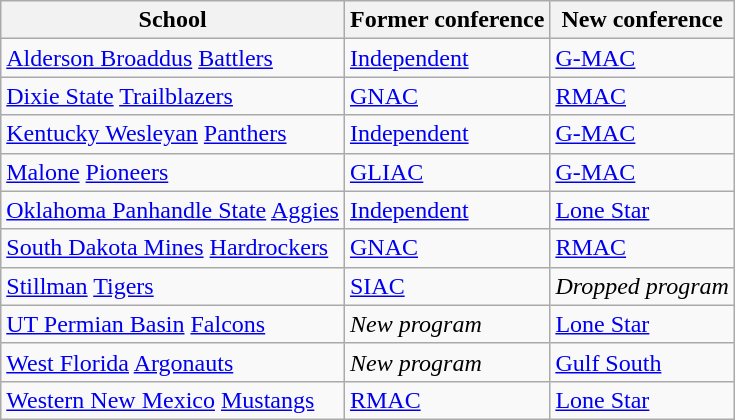<table class="wikitable sortable">
<tr>
<th>School</th>
<th>Former conference</th>
<th>New conference</th>
</tr>
<tr>
<td><a href='#'>Alderson Broaddus</a> <a href='#'>Battlers</a></td>
<td><a href='#'>Independent</a></td>
<td><a href='#'>G-MAC</a></td>
</tr>
<tr>
<td><a href='#'>Dixie State</a> <a href='#'>Trailblazers</a></td>
<td><a href='#'>GNAC</a></td>
<td><a href='#'>RMAC</a></td>
</tr>
<tr>
<td><a href='#'>Kentucky Wesleyan</a> <a href='#'>Panthers</a></td>
<td><a href='#'>Independent</a></td>
<td><a href='#'>G-MAC</a></td>
</tr>
<tr>
<td><a href='#'>Malone</a> <a href='#'>Pioneers</a></td>
<td><a href='#'>GLIAC</a></td>
<td><a href='#'>G-MAC</a></td>
</tr>
<tr>
<td><a href='#'>Oklahoma Panhandle State</a> <a href='#'>Aggies</a></td>
<td><a href='#'>Independent</a></td>
<td><a href='#'>Lone Star</a></td>
</tr>
<tr>
<td><a href='#'>South Dakota Mines</a> <a href='#'>Hardrockers</a></td>
<td><a href='#'>GNAC</a></td>
<td><a href='#'>RMAC</a></td>
</tr>
<tr>
<td><a href='#'>Stillman</a> <a href='#'>Tigers</a></td>
<td><a href='#'>SIAC</a></td>
<td><em>Dropped program</em></td>
</tr>
<tr>
<td><a href='#'>UT Permian Basin</a> <a href='#'>Falcons</a></td>
<td><em>New program</em></td>
<td><a href='#'>Lone Star</a></td>
</tr>
<tr>
<td><a href='#'>West Florida</a> <a href='#'>Argonauts</a></td>
<td><em>New program</em></td>
<td><a href='#'>Gulf South</a></td>
</tr>
<tr>
<td><a href='#'>Western New Mexico</a> <a href='#'>Mustangs</a></td>
<td><a href='#'>RMAC</a></td>
<td><a href='#'>Lone Star</a></td>
</tr>
</table>
